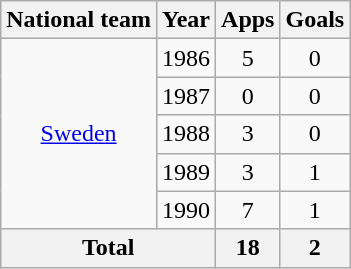<table class="wikitable" style="text-align:center">
<tr>
<th>National team</th>
<th>Year</th>
<th>Apps</th>
<th>Goals</th>
</tr>
<tr>
<td rowspan="5"><a href='#'>Sweden</a></td>
<td>1986</td>
<td>5</td>
<td>0</td>
</tr>
<tr>
<td>1987</td>
<td>0</td>
<td>0</td>
</tr>
<tr>
<td>1988</td>
<td>3</td>
<td>0</td>
</tr>
<tr>
<td>1989</td>
<td>3</td>
<td>1</td>
</tr>
<tr>
<td>1990</td>
<td>7</td>
<td>1</td>
</tr>
<tr>
<th colspan="2">Total</th>
<th>18</th>
<th>2</th>
</tr>
</table>
